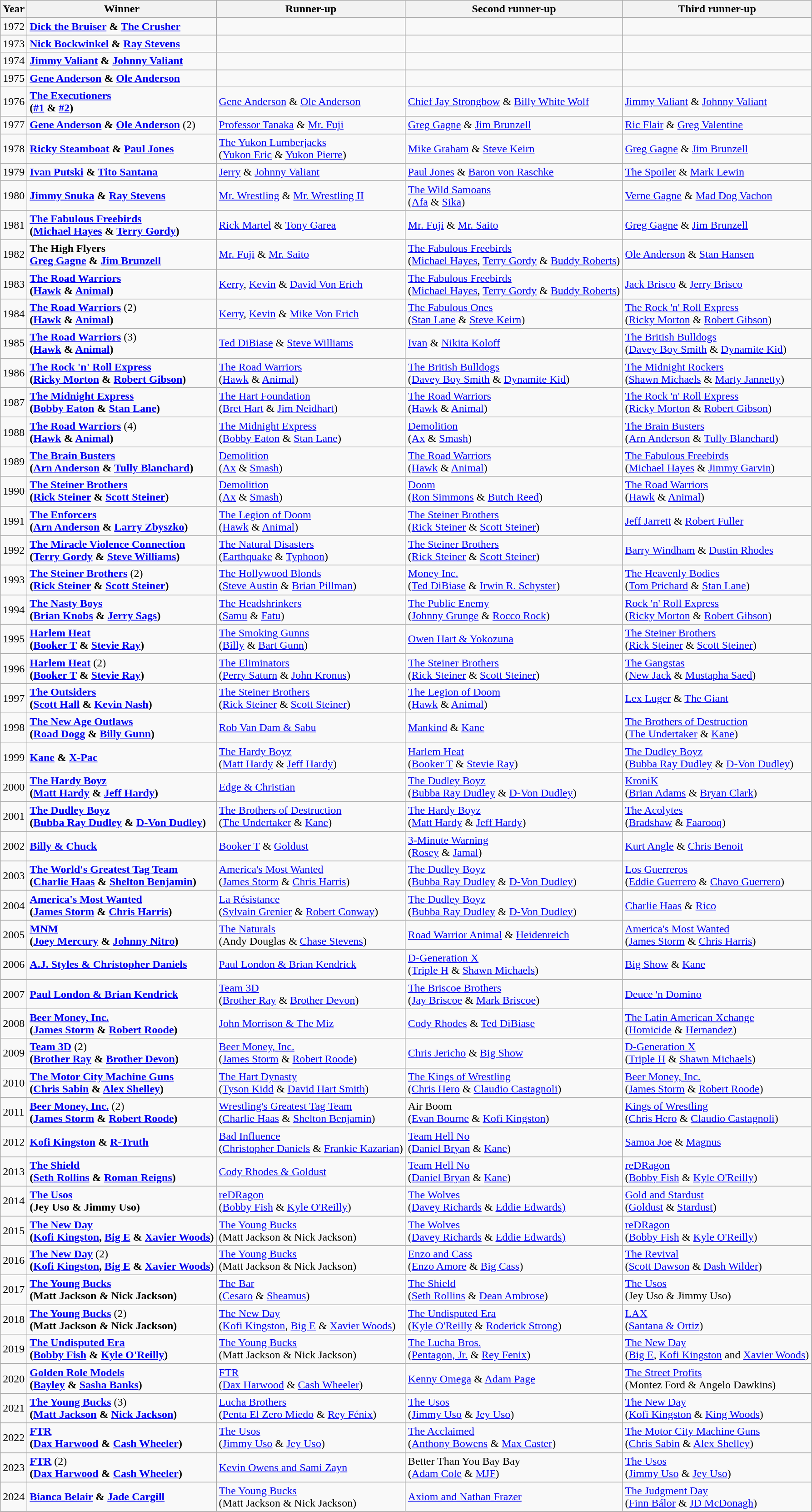<table class="wikitable">
<tr>
<th>Year</th>
<th>Winner</th>
<th>Runner-up</th>
<th>Second runner-up</th>
<th>Third runner-up</th>
</tr>
<tr>
<td>1972</td>
<td><strong><a href='#'>Dick the Bruiser</a> & <a href='#'>The Crusher</a></strong></td>
<td></td>
<td></td>
<td></td>
</tr>
<tr>
<td>1973</td>
<td><strong><a href='#'>Nick Bockwinkel</a> & <a href='#'>Ray Stevens</a></strong></td>
<td></td>
<td></td>
<td></td>
</tr>
<tr>
<td>1974</td>
<td><strong><a href='#'>Jimmy Valiant</a> & <a href='#'>Johnny Valiant</a></strong></td>
<td></td>
<td></td>
<td></td>
</tr>
<tr>
<td>1975</td>
<td><strong><a href='#'>Gene Anderson</a> & <a href='#'>Ole Anderson</a></strong></td>
<td></td>
<td></td>
<td></td>
</tr>
<tr>
<td>1976</td>
<td><strong><a href='#'>The Executioners</a><br>(<a href='#'>#1</a> & <a href='#'>#2</a>)</strong></td>
<td><a href='#'>Gene Anderson</a> & <a href='#'>Ole Anderson</a></td>
<td><a href='#'>Chief Jay Strongbow</a> & <a href='#'>Billy White Wolf</a></td>
<td><a href='#'>Jimmy Valiant</a> & <a href='#'>Johnny Valiant</a></td>
</tr>
<tr>
<td>1977</td>
<td><strong><a href='#'>Gene Anderson</a> & <a href='#'>Ole Anderson</a></strong> (2)</td>
<td><a href='#'>Professor Tanaka</a> & <a href='#'>Mr. Fuji</a></td>
<td><a href='#'>Greg Gagne</a> & <a href='#'>Jim Brunzell</a></td>
<td><a href='#'>Ric Flair</a> & <a href='#'>Greg Valentine</a></td>
</tr>
<tr>
<td>1978</td>
<td><strong><a href='#'>Ricky Steamboat</a> & <a href='#'>Paul Jones</a></strong></td>
<td><a href='#'>The Yukon Lumberjacks</a><br>(<a href='#'>Yukon Eric</a> & <a href='#'>Yukon Pierre</a>)</td>
<td><a href='#'>Mike Graham</a> & <a href='#'>Steve Keirn</a></td>
<td><a href='#'>Greg Gagne</a> & <a href='#'>Jim Brunzell</a></td>
</tr>
<tr>
<td>1979</td>
<td><strong><a href='#'>Ivan Putski</a> & <a href='#'>Tito Santana</a></strong></td>
<td><a href='#'>Jerry</a> & <a href='#'>Johnny Valiant</a></td>
<td><a href='#'>Paul Jones</a> & <a href='#'>Baron von Raschke</a></td>
<td><a href='#'>The Spoiler</a> & <a href='#'>Mark Lewin</a></td>
</tr>
<tr>
<td>1980</td>
<td><strong><a href='#'>Jimmy Snuka</a> & <a href='#'>Ray Stevens</a></strong></td>
<td><a href='#'>Mr. Wrestling</a> & <a href='#'>Mr. Wrestling II</a></td>
<td><a href='#'>The Wild Samoans</a><br>(<a href='#'>Afa</a> & <a href='#'>Sika</a>)</td>
<td><a href='#'>Verne Gagne</a> & <a href='#'>Mad Dog Vachon</a></td>
</tr>
<tr>
<td>1981</td>
<td><strong><a href='#'>The Fabulous Freebirds</a><br>(<a href='#'>Michael Hayes</a> & <a href='#'>Terry Gordy</a>)</strong></td>
<td><a href='#'>Rick Martel</a> & <a href='#'>Tony Garea</a></td>
<td><a href='#'>Mr. Fuji</a> & <a href='#'>Mr. Saito</a></td>
<td><a href='#'>Greg Gagne</a> & <a href='#'>Jim Brunzell</a></td>
</tr>
<tr>
<td>1982</td>
<td><strong>The High Flyers</strong><br><strong><a href='#'>Greg Gagne</a> & <a href='#'>Jim Brunzell</a></strong></td>
<td><a href='#'>Mr. Fuji</a> & <a href='#'>Mr. Saito</a></td>
<td><a href='#'>The Fabulous Freebirds</a><br>(<a href='#'>Michael Hayes</a>, <a href='#'>Terry Gordy</a> & <a href='#'>Buddy Roberts</a>)</td>
<td><a href='#'>Ole Anderson</a> & <a href='#'>Stan Hansen</a></td>
</tr>
<tr>
<td>1983</td>
<td><strong><a href='#'>The Road Warriors</a><br>(<a href='#'>Hawk</a> & <a href='#'>Animal</a>)</strong></td>
<td><a href='#'>Kerry</a>, <a href='#'>Kevin</a> & <a href='#'>David Von Erich</a></td>
<td><a href='#'>The Fabulous Freebirds</a><br>(<a href='#'>Michael Hayes</a>, <a href='#'>Terry Gordy</a> & <a href='#'>Buddy Roberts</a>)</td>
<td><a href='#'>Jack Brisco</a> & <a href='#'>Jerry Brisco</a></td>
</tr>
<tr>
<td>1984</td>
<td><strong><a href='#'>The Road Warriors</a></strong> (2)<br><strong>(<a href='#'>Hawk</a> & <a href='#'>Animal</a>)</strong></td>
<td><a href='#'>Kerry</a>, <a href='#'>Kevin</a> & <a href='#'>Mike Von Erich</a></td>
<td><a href='#'>The Fabulous Ones</a><br>(<a href='#'>Stan Lane</a> & <a href='#'>Steve Keirn</a>)</td>
<td><a href='#'>The Rock 'n' Roll Express</a><br>(<a href='#'>Ricky Morton</a> & <a href='#'>Robert Gibson</a>)</td>
</tr>
<tr>
<td>1985</td>
<td><strong><a href='#'>The Road Warriors</a></strong> (3)<br><strong>(<a href='#'>Hawk</a> & <a href='#'>Animal</a>)</strong></td>
<td><a href='#'>Ted DiBiase</a> & <a href='#'>Steve Williams</a></td>
<td><a href='#'>Ivan</a> & <a href='#'>Nikita Koloff</a></td>
<td><a href='#'>The British Bulldogs</a><br>(<a href='#'>Davey Boy Smith</a> & <a href='#'>Dynamite Kid</a>)</td>
</tr>
<tr>
<td>1986</td>
<td><strong><a href='#'>The Rock 'n' Roll Express</a><br>(<a href='#'>Ricky Morton</a> & <a href='#'>Robert Gibson</a>)</strong></td>
<td><a href='#'>The Road Warriors</a><br>(<a href='#'>Hawk</a> & <a href='#'>Animal</a>)</td>
<td><a href='#'>The British Bulldogs</a><br>(<a href='#'>Davey Boy Smith</a> & <a href='#'>Dynamite Kid</a>)</td>
<td><a href='#'>The Midnight Rockers</a><br>(<a href='#'>Shawn Michaels</a> & <a href='#'>Marty Jannetty</a>)</td>
</tr>
<tr>
<td>1987</td>
<td><strong><a href='#'>The Midnight Express</a><br>(<a href='#'>Bobby Eaton</a> & <a href='#'>Stan Lane</a>)</strong></td>
<td><a href='#'>The Hart Foundation</a><br>(<a href='#'>Bret Hart</a> & <a href='#'>Jim Neidhart</a>)</td>
<td><a href='#'>The Road Warriors</a><br>(<a href='#'>Hawk</a> & <a href='#'>Animal</a>)</td>
<td><a href='#'>The Rock 'n' Roll Express</a><br>(<a href='#'>Ricky Morton</a> & <a href='#'>Robert Gibson</a>)</td>
</tr>
<tr>
<td>1988</td>
<td><strong><a href='#'>The Road Warriors</a></strong> (4)<br><strong>(<a href='#'>Hawk</a> & <a href='#'>Animal</a>)</strong></td>
<td><a href='#'>The Midnight Express</a><br>(<a href='#'>Bobby Eaton</a> & <a href='#'>Stan Lane</a>)</td>
<td><a href='#'>Demolition</a><br>(<a href='#'>Ax</a> & <a href='#'>Smash</a>)</td>
<td><a href='#'>The Brain Busters</a><br>(<a href='#'>Arn Anderson</a> & <a href='#'>Tully Blanchard</a>)</td>
</tr>
<tr>
<td>1989</td>
<td><strong><a href='#'>The Brain Busters</a><br>(<a href='#'>Arn Anderson</a> & <a href='#'>Tully Blanchard</a>)</strong></td>
<td><a href='#'>Demolition</a><br>(<a href='#'>Ax</a> & <a href='#'>Smash</a>)</td>
<td><a href='#'>The Road Warriors</a><br>(<a href='#'>Hawk</a> & <a href='#'>Animal</a>)</td>
<td><a href='#'>The Fabulous Freebirds</a><br>(<a href='#'>Michael Hayes</a> & <a href='#'>Jimmy Garvin</a>)</td>
</tr>
<tr>
<td>1990</td>
<td><strong><a href='#'>The Steiner Brothers</a><br>(<a href='#'>Rick Steiner</a> & <a href='#'>Scott Steiner</a>)</strong></td>
<td><a href='#'>Demolition</a><br>(<a href='#'>Ax</a> & <a href='#'>Smash</a>)</td>
<td><a href='#'>Doom</a><br>(<a href='#'>Ron Simmons</a> & <a href='#'>Butch Reed</a>)</td>
<td><a href='#'>The Road Warriors</a><br>(<a href='#'>Hawk</a> & <a href='#'>Animal</a>)</td>
</tr>
<tr>
<td>1991</td>
<td><strong><a href='#'>The Enforcers</a><br>(<a href='#'>Arn Anderson</a> & <a href='#'>Larry Zbyszko</a>)</strong></td>
<td><a href='#'>The Legion of Doom</a><br>(<a href='#'>Hawk</a> & <a href='#'>Animal</a>)</td>
<td><a href='#'>The Steiner Brothers</a><br>(<a href='#'>Rick Steiner</a> & <a href='#'>Scott Steiner</a>)</td>
<td><a href='#'>Jeff Jarrett</a> & <a href='#'>Robert Fuller</a></td>
</tr>
<tr>
<td>1992</td>
<td><strong><a href='#'>The Miracle Violence Connection</a><br>(<a href='#'>Terry Gordy</a> & <a href='#'>Steve Williams</a>)</strong></td>
<td><a href='#'>The Natural Disasters</a><br>(<a href='#'>Earthquake</a> & <a href='#'>Typhoon</a>)</td>
<td><a href='#'>The Steiner Brothers</a><br>(<a href='#'>Rick Steiner</a> & <a href='#'>Scott Steiner</a>)</td>
<td><a href='#'>Barry Windham</a> & <a href='#'>Dustin Rhodes</a></td>
</tr>
<tr>
<td>1993</td>
<td><strong><a href='#'>The Steiner Brothers</a></strong> (2)<br><strong>(<a href='#'>Rick Steiner</a> & <a href='#'>Scott Steiner</a>)</strong></td>
<td><a href='#'>The Hollywood Blonds</a><br>(<a href='#'>Steve Austin</a> & <a href='#'>Brian Pillman</a>)</td>
<td><a href='#'>Money Inc.</a><br>(<a href='#'>Ted DiBiase</a> & <a href='#'>Irwin R. Schyster</a>)</td>
<td><a href='#'>The Heavenly Bodies</a><br>(<a href='#'>Tom Prichard</a> & <a href='#'>Stan Lane</a>)</td>
</tr>
<tr>
<td>1994</td>
<td><strong><a href='#'>The Nasty Boys</a><br>(<a href='#'>Brian Knobs</a> & <a href='#'>Jerry Sags</a>)</strong></td>
<td><a href='#'>The Headshrinkers</a><br>(<a href='#'>Samu</a> & <a href='#'>Fatu</a>)</td>
<td><a href='#'>The Public Enemy</a><br>(<a href='#'>Johnny Grunge</a> & <a href='#'>Rocco Rock</a>)</td>
<td><a href='#'>Rock 'n' Roll Express</a><br>(<a href='#'>Ricky Morton</a> & <a href='#'>Robert Gibson</a>)</td>
</tr>
<tr>
<td>1995</td>
<td><strong><a href='#'>Harlem Heat</a><br>(<a href='#'>Booker T</a> & <a href='#'>Stevie Ray</a>)</strong></td>
<td><a href='#'>The Smoking Gunns</a><br>(<a href='#'>Billy</a> & <a href='#'>Bart Gunn</a>)</td>
<td><a href='#'>Owen Hart & Yokozuna</a></td>
<td><a href='#'>The Steiner Brothers</a><br>(<a href='#'>Rick Steiner</a> & <a href='#'>Scott Steiner</a>)</td>
</tr>
<tr>
<td>1996</td>
<td><strong><a href='#'>Harlem Heat</a></strong> (2)<br><strong>(<a href='#'>Booker T</a> & <a href='#'>Stevie Ray</a>)</strong></td>
<td><a href='#'>The Eliminators</a><br>(<a href='#'>Perry Saturn</a> & <a href='#'>John Kronus</a>)</td>
<td><a href='#'>The Steiner Brothers</a><br>(<a href='#'>Rick Steiner</a> & <a href='#'>Scott Steiner</a>)</td>
<td><a href='#'>The Gangstas</a><br>(<a href='#'>New Jack</a> & <a href='#'>Mustapha Saed</a>)</td>
</tr>
<tr>
<td>1997</td>
<td><strong><a href='#'>The Outsiders</a><br>(<a href='#'>Scott Hall</a> & <a href='#'>Kevin Nash</a>)</strong></td>
<td><a href='#'>The Steiner Brothers</a><br>(<a href='#'>Rick Steiner</a> & <a href='#'>Scott Steiner</a>)</td>
<td><a href='#'>The Legion of Doom</a><br>(<a href='#'>Hawk</a> & <a href='#'>Animal</a>)</td>
<td><a href='#'>Lex Luger</a> & <a href='#'>The Giant</a></td>
</tr>
<tr>
<td>1998</td>
<td><strong><a href='#'>The New Age Outlaws</a><br>(<a href='#'>Road Dogg</a> & <a href='#'>Billy Gunn</a>)</strong></td>
<td><a href='#'>Rob Van Dam & Sabu</a></td>
<td><a href='#'>Mankind</a> & <a href='#'>Kane</a></td>
<td><a href='#'>The Brothers of Destruction</a><br>(<a href='#'>The Undertaker</a> & <a href='#'>Kane</a>)</td>
</tr>
<tr>
<td>1999</td>
<td><strong><a href='#'>Kane</a> & <a href='#'>X-Pac</a></strong></td>
<td><a href='#'>The Hardy Boyz</a><br>(<a href='#'>Matt Hardy</a> & <a href='#'>Jeff Hardy</a>)</td>
<td><a href='#'>Harlem Heat</a><br>(<a href='#'>Booker T</a> & <a href='#'>Stevie Ray</a>)</td>
<td><a href='#'>The Dudley Boyz</a><br>(<a href='#'>Bubba Ray Dudley</a> & <a href='#'>D-Von Dudley</a>)</td>
</tr>
<tr>
<td>2000</td>
<td><strong><a href='#'>The Hardy Boyz</a><br>(<a href='#'>Matt Hardy</a> & <a href='#'>Jeff Hardy</a>)</strong></td>
<td><a href='#'>Edge & Christian</a></td>
<td><a href='#'>The Dudley Boyz</a><br>(<a href='#'>Bubba Ray Dudley</a> & <a href='#'>D-Von Dudley</a>)</td>
<td><a href='#'>KroniK</a><br>(<a href='#'>Brian Adams</a> & <a href='#'>Bryan Clark</a>)</td>
</tr>
<tr>
<td>2001</td>
<td><strong><a href='#'>The Dudley Boyz</a><br>(<a href='#'>Bubba Ray Dudley</a> & <a href='#'>D-Von Dudley</a>)</strong></td>
<td><a href='#'>The Brothers of Destruction</a><br>(<a href='#'>The Undertaker</a> & <a href='#'>Kane</a>)</td>
<td><a href='#'>The Hardy Boyz</a><br>(<a href='#'>Matt Hardy</a> & <a href='#'>Jeff Hardy</a>)</td>
<td><a href='#'>The Acolytes</a><br>(<a href='#'>Bradshaw</a> & <a href='#'>Faarooq</a>)</td>
</tr>
<tr>
<td>2002</td>
<td><strong><a href='#'>Billy & Chuck</a></strong></td>
<td><a href='#'>Booker T</a> & <a href='#'>Goldust</a></td>
<td><a href='#'>3-Minute Warning</a><br>(<a href='#'>Rosey</a> & <a href='#'>Jamal</a>)</td>
<td><a href='#'>Kurt Angle</a> & <a href='#'>Chris Benoit</a></td>
</tr>
<tr>
<td>2003</td>
<td><strong><a href='#'>The World's Greatest Tag Team</a><br>(<a href='#'>Charlie Haas</a> & <a href='#'>Shelton Benjamin</a>)</strong></td>
<td><a href='#'>America's Most Wanted</a><br>(<a href='#'>James Storm</a> & <a href='#'>Chris Harris</a>)</td>
<td><a href='#'>The Dudley Boyz</a><br>(<a href='#'>Bubba Ray Dudley</a> & <a href='#'>D-Von Dudley</a>)</td>
<td><a href='#'>Los Guerreros</a><br>(<a href='#'>Eddie Guerrero</a> & <a href='#'>Chavo Guerrero</a>)</td>
</tr>
<tr>
<td>2004</td>
<td><strong><a href='#'>America's Most Wanted</a><br>(<a href='#'>James Storm</a> & <a href='#'>Chris Harris</a>)</strong></td>
<td><a href='#'>La Résistance</a><br>(<a href='#'>Sylvain Grenier</a> & <a href='#'>Robert Conway</a>)</td>
<td><a href='#'>The Dudley Boyz</a><br>(<a href='#'>Bubba Ray Dudley</a> & <a href='#'>D-Von Dudley</a>)</td>
<td><a href='#'>Charlie Haas</a> & <a href='#'>Rico</a></td>
</tr>
<tr>
<td>2005</td>
<td><strong><a href='#'>MNM</a><br>(<a href='#'>Joey Mercury</a> & <a href='#'>Johnny Nitro</a>)</strong></td>
<td><a href='#'>The Naturals</a><br>(Andy Douglas & <a href='#'>Chase Stevens</a>)</td>
<td><a href='#'>Road Warrior Animal</a> & <a href='#'>Heidenreich</a></td>
<td><a href='#'>America's Most Wanted</a><br>(<a href='#'>James Storm</a> & <a href='#'>Chris Harris</a>)</td>
</tr>
<tr>
<td>2006</td>
<td><strong><a href='#'>A.J. Styles & Christopher Daniels</a></strong></td>
<td><a href='#'>Paul London & Brian Kendrick</a></td>
<td><a href='#'>D-Generation X</a><br>(<a href='#'>Triple H</a> & <a href='#'>Shawn Michaels</a>)</td>
<td><a href='#'>Big Show</a> & <a href='#'>Kane</a></td>
</tr>
<tr>
<td>2007</td>
<td><strong><a href='#'>Paul London & Brian Kendrick</a></strong></td>
<td><a href='#'>Team 3D</a><br>(<a href='#'>Brother Ray</a> & <a href='#'>Brother Devon</a>)</td>
<td><a href='#'>The Briscoe Brothers</a><br>(<a href='#'>Jay Briscoe</a> & <a href='#'>Mark Briscoe</a>)</td>
<td><a href='#'>Deuce 'n Domino</a></td>
</tr>
<tr>
<td>2008</td>
<td><strong><a href='#'>Beer Money, Inc.</a><br>(<a href='#'>James Storm</a> & <a href='#'>Robert Roode</a>)</strong></td>
<td><a href='#'>John Morrison & The Miz</a></td>
<td><a href='#'>Cody Rhodes</a> & <a href='#'>Ted DiBiase</a></td>
<td><a href='#'>The Latin American Xchange</a><br>(<a href='#'>Homicide</a> & <a href='#'>Hernandez</a>)</td>
</tr>
<tr>
<td>2009</td>
<td><strong><a href='#'>Team 3D</a></strong> (2)<br><strong>(<a href='#'>Brother Ray</a> & <a href='#'>Brother Devon</a>)</strong></td>
<td><a href='#'>Beer Money, Inc.</a><br>(<a href='#'>James Storm</a> & <a href='#'>Robert Roode</a>)</td>
<td><a href='#'>Chris Jericho</a> & <a href='#'>Big Show</a></td>
<td><a href='#'>D-Generation X</a><br>(<a href='#'>Triple H</a> & <a href='#'>Shawn Michaels</a>)</td>
</tr>
<tr>
<td>2010</td>
<td><strong><a href='#'>The Motor City Machine Guns</a><br>(<a href='#'>Chris Sabin</a> & <a href='#'>Alex Shelley</a>)</strong></td>
<td><a href='#'>The Hart Dynasty</a><br>(<a href='#'>Tyson Kidd</a> & <a href='#'>David Hart Smith</a>)</td>
<td><a href='#'>The Kings of Wrestling</a><br>(<a href='#'>Chris Hero</a> & <a href='#'>Claudio Castagnoli</a>)</td>
<td><a href='#'>Beer Money, Inc.</a><br>(<a href='#'>James Storm</a> & <a href='#'>Robert Roode</a>)</td>
</tr>
<tr>
<td>2011</td>
<td><strong><a href='#'>Beer Money, Inc.</a></strong> (2)<br><strong>(<a href='#'>James Storm</a> & <a href='#'>Robert Roode</a>)</strong></td>
<td><a href='#'>Wrestling's Greatest Tag Team</a><br>(<a href='#'>Charlie Haas</a> & <a href='#'>Shelton Benjamin</a>)</td>
<td>Air Boom<br>(<a href='#'>Evan Bourne</a> & <a href='#'>Kofi Kingston</a>)</td>
<td><a href='#'>Kings of Wrestling</a><br>(<a href='#'>Chris Hero</a> & <a href='#'>Claudio Castagnoli</a>)</td>
</tr>
<tr>
<td>2012</td>
<td><strong><a href='#'>Kofi Kingston</a> & <a href='#'>R-Truth</a></strong></td>
<td><a href='#'>Bad Influence</a><br>(<a href='#'>Christopher Daniels</a> & <a href='#'>Frankie Kazarian</a>)</td>
<td><a href='#'>Team Hell No</a><br>(<a href='#'>Daniel Bryan</a> & <a href='#'>Kane</a>)</td>
<td><a href='#'>Samoa Joe</a> & <a href='#'>Magnus</a></td>
</tr>
<tr>
<td>2013</td>
<td><strong><a href='#'>The Shield</a><br>(<a href='#'>Seth Rollins</a> & <a href='#'>Roman Reigns</a>)</strong></td>
<td><a href='#'>Cody Rhodes & Goldust</a></td>
<td><a href='#'>Team Hell No</a><br>(<a href='#'>Daniel Bryan</a> & <a href='#'>Kane</a>)</td>
<td><a href='#'>reDRagon</a><br>(<a href='#'>Bobby Fish</a> & <a href='#'>Kyle O'Reilly</a>)</td>
</tr>
<tr>
<td>2014</td>
<td><strong><a href='#'>The Usos</a><br>(Jey Uso & Jimmy Uso)</strong></td>
<td><a href='#'>reDRagon</a><br>(<a href='#'>Bobby Fish</a> & <a href='#'>Kyle O'Reilly</a>)</td>
<td><a href='#'>The Wolves</a><br>(<a href='#'>Davey Richards</a> & <a href='#'>Eddie Edwards)</a></td>
<td><a href='#'>Gold and Stardust</a><br>(<a href='#'>Goldust</a> & <a href='#'>Stardust</a>)</td>
</tr>
<tr>
<td>2015</td>
<td><strong><a href='#'>The New Day</a><br>(<a href='#'>Kofi Kingston</a>, <a href='#'>Big E</a> & <a href='#'>Xavier Woods</a>)</strong></td>
<td><a href='#'>The Young Bucks</a><br>(Matt Jackson & Nick Jackson)</td>
<td><a href='#'>The Wolves</a><br>(<a href='#'>Davey Richards</a> & <a href='#'>Eddie Edwards)</a></td>
<td><a href='#'>reDRagon</a><br>(<a href='#'>Bobby Fish</a> & <a href='#'>Kyle O'Reilly</a>)</td>
</tr>
<tr>
<td>2016</td>
<td><strong><a href='#'>The New Day</a></strong> (2)<br><strong>(<a href='#'>Kofi Kingston</a>, <a href='#'>Big E</a> & <a href='#'>Xavier Woods</a>)</strong></td>
<td><a href='#'>The Young Bucks</a><br>(Matt Jackson & Nick Jackson)</td>
<td><a href='#'>Enzo and Cass</a><br>(<a href='#'>Enzo Amore</a> & <a href='#'>Big Cass</a>)</td>
<td><a href='#'>The Revival</a><br>(<a href='#'>Scott Dawson</a> & <a href='#'>Dash Wilder</a>)</td>
</tr>
<tr>
<td>2017</td>
<td><strong><a href='#'>The Young Bucks</a></strong><br><strong>(Matt Jackson & Nick Jackson)</strong></td>
<td><a href='#'>The Bar</a><br>(<a href='#'>Cesaro</a> & <a href='#'>Sheamus</a>)</td>
<td><a href='#'>The Shield</a><br>(<a href='#'>Seth Rollins</a> & <a href='#'>Dean Ambrose</a>)</td>
<td><a href='#'>The Usos</a><br>(Jey Uso & Jimmy Uso)</td>
</tr>
<tr>
<td>2018</td>
<td><strong><a href='#'>The Young Bucks</a></strong> (2)<br><strong>(Matt Jackson & Nick Jackson)</strong></td>
<td><a href='#'>The New Day</a><br>(<a href='#'>Kofi Kingston</a>, <a href='#'>Big E</a> & <a href='#'>Xavier Woods</a>)</td>
<td><a href='#'>The Undisputed Era</a><br>(<a href='#'>Kyle O'Reilly</a> & <a href='#'>Roderick Strong</a>)</td>
<td><a href='#'>LAX</a><br>(<a href='#'>Santana & Ortiz</a>)</td>
</tr>
<tr>
<td>2019</td>
<td><strong><a href='#'>The Undisputed Era</a></strong><br><strong>(<a href='#'>Bobby Fish</a> & <a href='#'>Kyle O'Reilly</a>)</strong></td>
<td><a href='#'>The Young Bucks</a><br>(Matt Jackson & Nick Jackson)</td>
<td><a href='#'>The Lucha Bros.</a><br>(<a href='#'>Pentagon, Jr.</a> & <a href='#'>Rey Fenix</a>)</td>
<td><a href='#'>The New Day</a><br>(<a href='#'>Big E</a>, <a href='#'>Kofi Kingston</a> and <a href='#'>Xavier Woods</a>)</td>
</tr>
<tr>
<td>2020</td>
<td><strong><a href='#'>Golden Role Models</a><br>(<a href='#'>Bayley</a> & <a href='#'>Sasha Banks</a>)</strong></td>
<td><a href='#'>FTR</a><br>(<a href='#'>Dax Harwood</a> & <a href='#'>Cash Wheeler</a>)</td>
<td><a href='#'>Kenny Omega</a> & <a href='#'>Adam Page</a></td>
<td><a href='#'>The Street Profits</a><br>(Montez Ford & Angelo Dawkins)</td>
</tr>
<tr>
<td>2021</td>
<td><strong><a href='#'>The Young Bucks</a></strong> (3)<br><strong>(<a href='#'>Matt Jackson</a> & <a href='#'>Nick Jackson</a>)</strong></td>
<td><a href='#'>Lucha Brothers</a><br>(<a href='#'>Penta El Zero Miedo</a> & <a href='#'>Rey Fénix</a>)</td>
<td><a href='#'>The Usos</a><br>(<a href='#'>Jimmy Uso</a> & <a href='#'>Jey Uso</a>)</td>
<td><a href='#'>The New Day</a><br>(<a href='#'>Kofi Kingston</a> & <a href='#'>King Woods</a>)</td>
</tr>
<tr>
<td>2022</td>
<td><strong><a href='#'>FTR</a><br>(<a href='#'>Dax Harwood</a> & <a href='#'>Cash Wheeler</a>)</strong></td>
<td><a href='#'>The Usos</a><br>(<a href='#'>Jimmy Uso</a> & <a href='#'>Jey Uso</a>)</td>
<td><a href='#'>The Acclaimed</a><br>(<a href='#'>Anthony Bowens</a> & <a href='#'>Max Caster</a>)</td>
<td><a href='#'>The Motor City Machine Guns</a><br>(<a href='#'>Chris Sabin</a> & <a href='#'>Alex Shelley</a>)</td>
</tr>
<tr>
<td>2023</td>
<td><strong><a href='#'>FTR</a></strong> (2)<br><strong>(<a href='#'>Dax Harwood</a> & <a href='#'>Cash Wheeler</a>)</strong></td>
<td><a href='#'>Kevin Owens and Sami Zayn</a></td>
<td>Better Than You Bay Bay<br>(<a href='#'>Adam Cole</a> & <a href='#'>MJF</a>)</td>
<td><a href='#'>The Usos</a><br>(<a href='#'>Jimmy Uso</a> & <a href='#'>Jey Uso</a>)</td>
</tr>
<tr>
<td>2024</td>
<td><strong><a href='#'>Bianca Belair</a> & <a href='#'>Jade Cargill</a></strong></td>
<td><a href='#'>The Young Bucks</a><br>(Matt Jackson & Nick Jackson)</td>
<td><a href='#'>Axiom and Nathan Frazer</a></td>
<td><a href='#'>The Judgment Day</a><br>(<a href='#'>Finn Bálor</a> & <a href='#'>JD McDonagh</a>)</td>
</tr>
</table>
